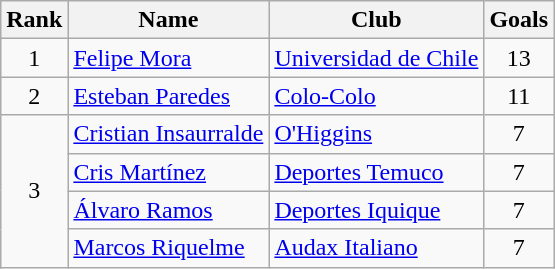<table class="wikitable" border="1">
<tr>
<th>Rank</th>
<th>Name</th>
<th>Club</th>
<th>Goals</th>
</tr>
<tr>
<td align=center>1</td>
<td> <a href='#'>Felipe Mora</a></td>
<td><a href='#'>Universidad de Chile</a></td>
<td align=center>13</td>
</tr>
<tr>
<td align=center>2</td>
<td> <a href='#'>Esteban Paredes</a></td>
<td><a href='#'>Colo-Colo</a></td>
<td align=center>11</td>
</tr>
<tr>
<td rowspan=4 align=center>3</td>
<td> <a href='#'>Cristian Insaurralde</a></td>
<td><a href='#'>O'Higgins</a></td>
<td align=center>7</td>
</tr>
<tr>
<td> <a href='#'>Cris Martínez</a></td>
<td><a href='#'>Deportes Temuco</a></td>
<td align=center>7</td>
</tr>
<tr>
<td> <a href='#'>Álvaro Ramos</a></td>
<td><a href='#'>Deportes Iquique</a></td>
<td align=center>7</td>
</tr>
<tr>
<td> <a href='#'>Marcos Riquelme</a></td>
<td><a href='#'>Audax Italiano</a></td>
<td align=center>7</td>
</tr>
</table>
